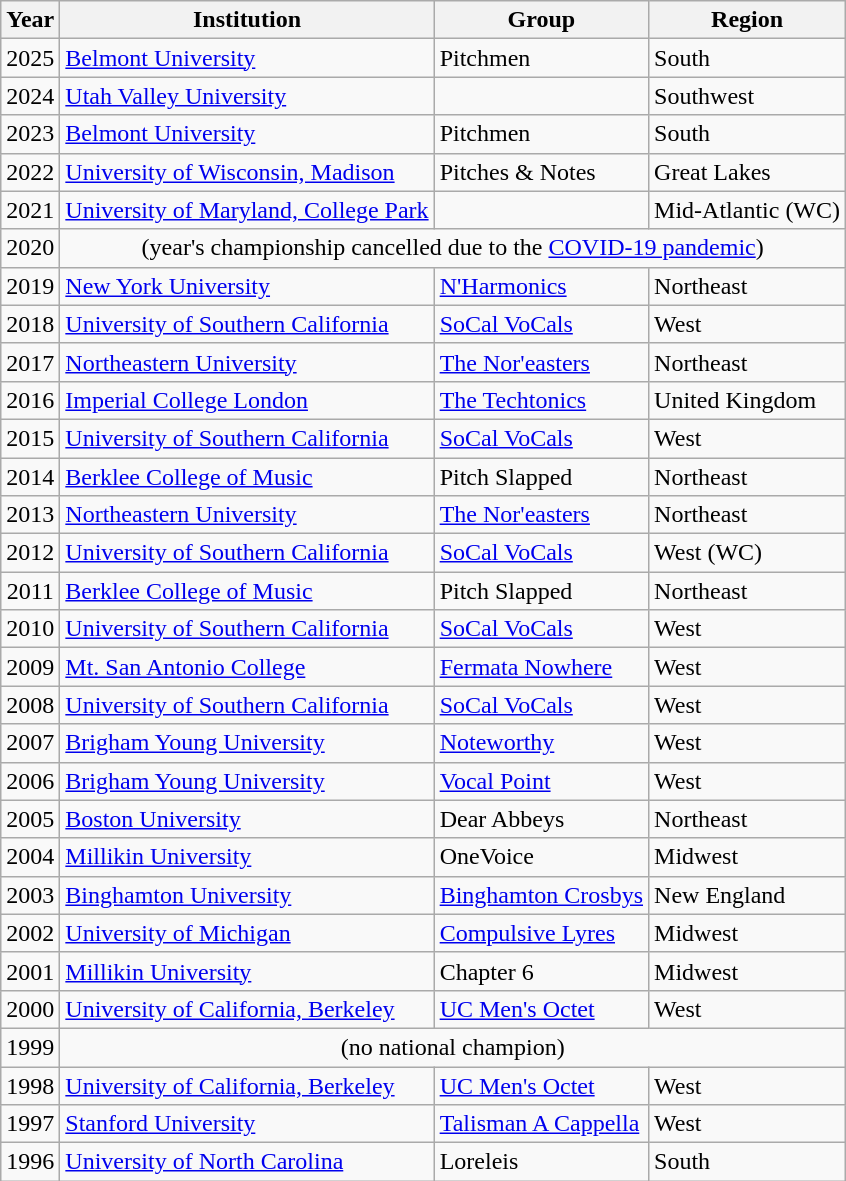<table class="wikitable sortable">
<tr>
<th>Year</th>
<th>Institution</th>
<th>Group</th>
<th>Region</th>
</tr>
<tr>
<td style="text-align:center;">2025</td>
<td><a href='#'>Belmont University</a></td>
<td>Pitchmen</td>
<td>South</td>
</tr>
<tr>
<td style="text-align:center;">2024</td>
<td><a href='#'>Utah Valley University</a></td>
<td></td>
<td>Southwest</td>
</tr>
<tr>
<td style="text-align:center;">2023</td>
<td><a href='#'>Belmont University</a></td>
<td>Pitchmen</td>
<td>South</td>
</tr>
<tr>
<td style="text-align:center;">2022</td>
<td><a href='#'>University of Wisconsin, Madison</a></td>
<td>Pitches & Notes</td>
<td>Great Lakes</td>
</tr>
<tr>
<td style="text-align:center;">2021</td>
<td><a href='#'>University of Maryland, College Park</a></td>
<td></td>
<td>Mid-Atlantic (WC)</td>
</tr>
<tr>
<td style="text-align:center;">2020</td>
<td colspan="3" style="text-align:center;">(year's championship cancelled due to the <a href='#'>COVID-19 pandemic</a>)</td>
</tr>
<tr>
<td style="text-align:center;">2019</td>
<td><a href='#'>New York University</a></td>
<td><a href='#'>N'Harmonics</a></td>
<td>Northeast</td>
</tr>
<tr valign="top">
<td style="text-align:center;">2018</td>
<td><a href='#'>University of Southern California</a></td>
<td><a href='#'>SoCal VoCals</a></td>
<td>West</td>
</tr>
<tr valign="top">
<td style="text-align:center;">2017</td>
<td><a href='#'>Northeastern University</a></td>
<td><a href='#'>The Nor'easters</a></td>
<td>Northeast</td>
</tr>
<tr valign="top">
<td style="text-align:center;">2016</td>
<td><a href='#'>Imperial College London</a></td>
<td><a href='#'>The Techtonics</a></td>
<td>United Kingdom</td>
</tr>
<tr valign="top">
<td style="text-align:center;">2015</td>
<td><a href='#'>University of Southern California</a></td>
<td><a href='#'>SoCal VoCals</a></td>
<td>West</td>
</tr>
<tr valign="top">
<td style="text-align:center;">2014</td>
<td><a href='#'>Berklee College of Music</a></td>
<td>Pitch Slapped</td>
<td>Northeast</td>
</tr>
<tr valign="top">
<td style="text-align:center;">2013</td>
<td><a href='#'>Northeastern University</a></td>
<td><a href='#'>The Nor'easters</a></td>
<td>Northeast</td>
</tr>
<tr valign="top">
<td style="text-align:center;">2012</td>
<td><a href='#'>University of Southern California</a></td>
<td><a href='#'>SoCal VoCals</a></td>
<td>West (WC)</td>
</tr>
<tr valign="top">
<td style="text-align:center;">2011</td>
<td><a href='#'>Berklee College of Music</a></td>
<td>Pitch Slapped</td>
<td>Northeast</td>
</tr>
<tr valign="top">
<td style="text-align:center;">2010</td>
<td><a href='#'>University of Southern California</a></td>
<td><a href='#'>SoCal VoCals</a></td>
<td>West</td>
</tr>
<tr valign="top">
<td style="text-align:center;">2009</td>
<td><a href='#'>Mt. San Antonio College</a></td>
<td><a href='#'>Fermata Nowhere</a></td>
<td>West</td>
</tr>
<tr valign="top">
<td style="text-align:center;">2008</td>
<td><a href='#'>University of Southern California</a></td>
<td><a href='#'>SoCal VoCals</a></td>
<td>West</td>
</tr>
<tr valign="top">
<td style="text-align:center;">2007</td>
<td><a href='#'>Brigham Young University</a></td>
<td><a href='#'>Noteworthy</a></td>
<td>West</td>
</tr>
<tr valign="top">
<td style="text-align:center;">2006</td>
<td><a href='#'>Brigham Young University</a></td>
<td><a href='#'>Vocal Point</a></td>
<td>West</td>
</tr>
<tr valign="top">
<td style="text-align:center;">2005</td>
<td><a href='#'>Boston University</a></td>
<td>Dear Abbeys</td>
<td>Northeast</td>
</tr>
<tr valign="top">
<td style="text-align:center;">2004</td>
<td><a href='#'>Millikin University</a></td>
<td>OneVoice</td>
<td>Midwest</td>
</tr>
<tr valign="top">
<td style="text-align:center;">2003</td>
<td><a href='#'>Binghamton University</a></td>
<td><a href='#'>Binghamton Crosbys</a></td>
<td>New England</td>
</tr>
<tr valign="top">
<td style="text-align:center;">2002</td>
<td><a href='#'>University of Michigan</a></td>
<td><a href='#'>Compulsive Lyres</a></td>
<td>Midwest</td>
</tr>
<tr valign="top">
<td style="text-align:center;">2001</td>
<td><a href='#'>Millikin University</a></td>
<td>Chapter 6</td>
<td>Midwest</td>
</tr>
<tr valign="top">
<td style="text-align:center;">2000</td>
<td><a href='#'>University of California, Berkeley</a></td>
<td><a href='#'>UC Men's Octet</a></td>
<td>West</td>
</tr>
<tr valign="top">
<td style="text-align:center;">1999</td>
<td colspan="3" style="text-align:center;">(no national champion)</td>
</tr>
<tr valign="top">
<td style="text-align:center;">1998</td>
<td><a href='#'>University of California, Berkeley</a></td>
<td><a href='#'>UC Men's Octet</a></td>
<td>West</td>
</tr>
<tr valign="top">
<td style="text-align:center;">1997</td>
<td><a href='#'>Stanford University</a></td>
<td><a href='#'>Talisman A Cappella</a></td>
<td>West</td>
</tr>
<tr valign="top">
<td style="text-align:center;">1996</td>
<td><a href='#'>University of North Carolina</a></td>
<td>Loreleis</td>
<td>South</td>
</tr>
</table>
